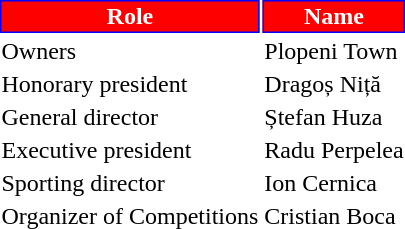<table class="toccolours">
<tr>
<th style="background:#FF0000;color:#FFFFFF;border:1px solid #0000FF">Role</th>
<th style="background:#FF0000;color:#FFFFFF;border:1px solid #0000FF">Name</th>
</tr>
<tr>
<td>Owners</td>
<td> Plopeni Town</td>
</tr>
<tr>
<td>Honorary president</td>
<td> Dragoș Niță</td>
</tr>
<tr>
<td>General director</td>
<td> Ștefan Huza</td>
</tr>
<tr>
<td>Executive president</td>
<td> Radu Perpelea</td>
</tr>
<tr>
<td>Sporting director</td>
<td> Ion Cernica</td>
</tr>
<tr>
<td>Organizer of Competitions</td>
<td> Cristian Boca</td>
</tr>
</table>
